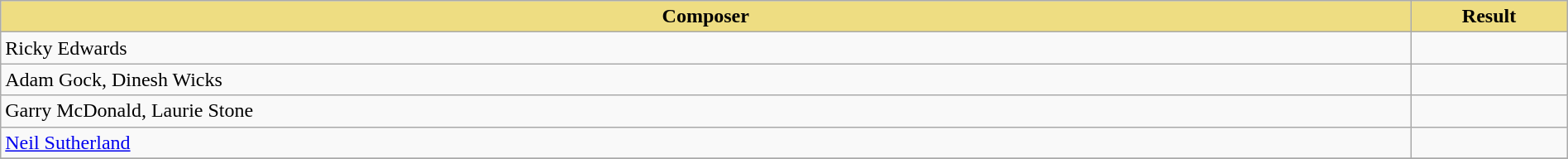<table class="wikitable" width=100%>
<tr>
<th style="width:90%;background:#EEDD82;">Composer</th>
<th style="width:10%;background:#EEDD82;">Result<br></th>
</tr>
<tr>
<td>Ricky Edwards</td>
<td></td>
</tr>
<tr>
<td>Adam Gock, Dinesh Wicks</td>
<td></td>
</tr>
<tr>
<td>Garry McDonald, Laurie Stone</td>
<td></td>
</tr>
<tr>
<td><a href='#'>Neil Sutherland</a></td>
<td></td>
</tr>
<tr>
</tr>
</table>
